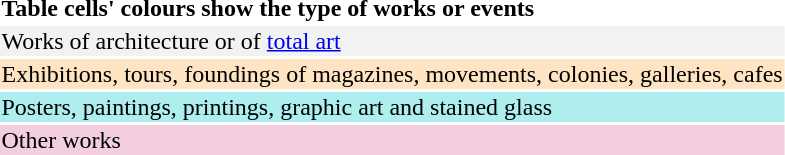<table class="floatright">
<tr>
<td><strong>Table cells' colours show the type of works or events</strong></td>
</tr>
<tr>
<td style="background:#f2f2f2">Works of architecture or of <a href='#'>total art</a></td>
</tr>
<tr>
<td style="background:#FFE4C4">Exhibitions, tours, foundings of magazines, movements, colonies, galleries, cafes</td>
</tr>
<tr>
<td style="background:#AFEEEE">Posters, paintings, printings, graphic art and stained glass</td>
</tr>
<tr>
<td style="background:#F2CEE0">Other works</td>
</tr>
</table>
